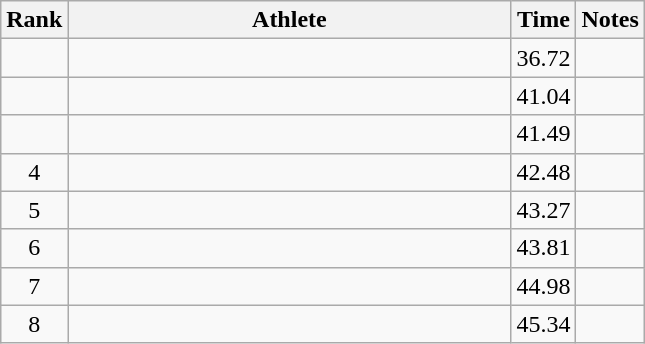<table class="wikitable" style="text-align:center">
<tr>
<th>Rank</th>
<th Style="width:18em">Athlete</th>
<th>Time</th>
<th>Notes</th>
</tr>
<tr>
<td></td>
<td style="text-align:left"></td>
<td>36.72</td>
<td></td>
</tr>
<tr>
<td></td>
<td style="text-align:left"></td>
<td>41.04</td>
<td></td>
</tr>
<tr>
<td></td>
<td style="text-align:left"></td>
<td>41.49</td>
<td></td>
</tr>
<tr>
<td>4</td>
<td style="text-align:left"></td>
<td>42.48</td>
<td></td>
</tr>
<tr>
<td>5</td>
<td style="text-align:left"></td>
<td>43.27</td>
<td></td>
</tr>
<tr>
<td>6</td>
<td style="text-align:left"></td>
<td>43.81</td>
<td></td>
</tr>
<tr>
<td>7</td>
<td style="text-align:left"></td>
<td>44.98</td>
<td></td>
</tr>
<tr>
<td>8</td>
<td style="text-align:left"></td>
<td>45.34</td>
<td></td>
</tr>
</table>
